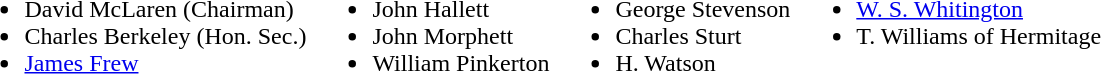<table>
<tr valign=top>
<td><br><ul><li>David McLaren (Chairman)</li><li>Charles Berkeley (Hon. Sec.)</li><li><a href='#'>James Frew</a></li></ul></td>
<td><br><ul><li>John Hallett</li><li>John Morphett</li><li>William Pinkerton</li></ul></td>
<td><br><ul><li>George Stevenson</li><li>Charles Sturt</li><li>H. Watson</li></ul></td>
<td><br><ul><li><a href='#'>W. S. Whitington</a></li><li>T. Williams of Hermitage</li></ul></td>
</tr>
</table>
